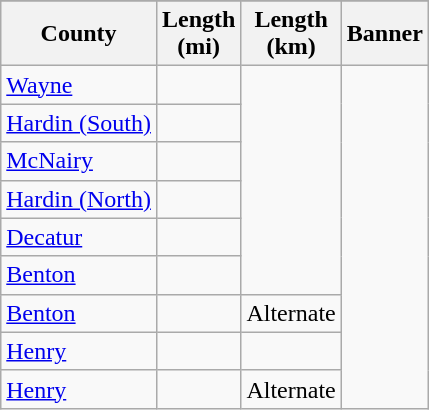<table class=wikitable>
<tr>
</tr>
<tr>
<th>County</th>
<th>Length<br>(mi)</th>
<th>Length<br>(km)</th>
<th>Banner</th>
</tr>
<tr>
<td><a href='#'>Wayne</a></td>
<td></td>
<td rowspan=6> </td>
</tr>
<tr>
<td><a href='#'>Hardin (South)</a></td>
<td></td>
</tr>
<tr>
<td><a href='#'>McNairy</a></td>
<td></td>
</tr>
<tr>
<td><a href='#'>Hardin (North)</a></td>
<td></td>
</tr>
<tr>
<td><a href='#'>Decatur</a></td>
<td></td>
</tr>
<tr>
<td><a href='#'>Benton</a></td>
<td></td>
</tr>
<tr>
<td><a href='#'>Benton</a></td>
<td></td>
<td>Alternate</td>
</tr>
<tr>
<td><a href='#'>Henry</a></td>
<td></td>
<td></td>
</tr>
<tr>
<td><a href='#'>Henry</a></td>
<td></td>
<td>Alternate</td>
</tr>
</table>
